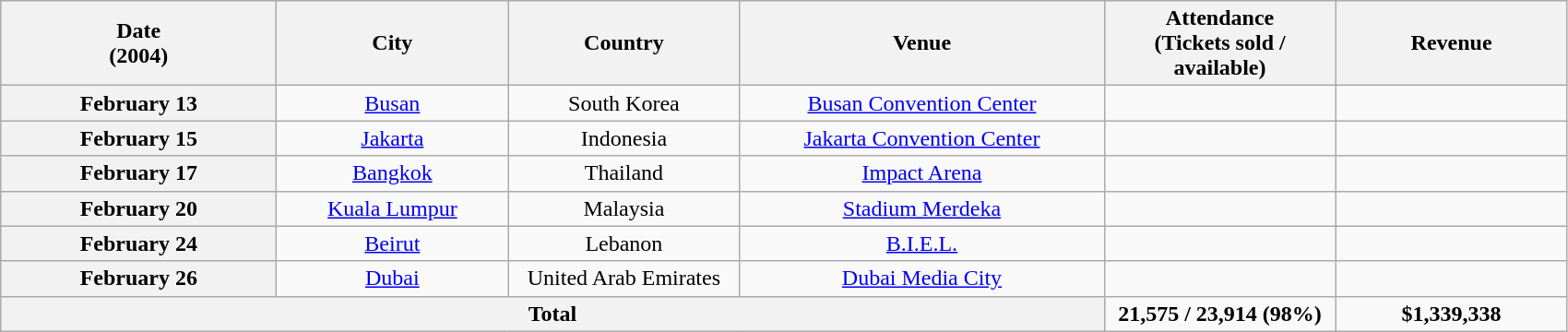<table class="wikitable plainrowheaders" style="text-align:center;">
<tr>
<th scope="col" style="width:12em;">Date<br>(2004)</th>
<th scope="col" style="width:10em;">City</th>
<th scope="col" style="width:10em;">Country</th>
<th scope="col" style="width:16em;">Venue</th>
<th scope="col" style="width:10em;">Attendance <br>(Tickets sold / available)</th>
<th scope="col" style="width:10em;">Revenue</th>
</tr>
<tr>
<th scope="row" style="text-align:center;">February 13</th>
<td><a href='#'>Busan</a></td>
<td>South Korea</td>
<td><a href='#'>Busan Convention Center</a></td>
<td></td>
<td></td>
</tr>
<tr>
<th scope="row" style="text-align:center;">February 15</th>
<td><a href='#'>Jakarta</a></td>
<td>Indonesia</td>
<td><a href='#'>Jakarta Convention Center</a></td>
<td></td>
<td></td>
</tr>
<tr>
<th scope="row" style="text-align:center;">February 17</th>
<td><a href='#'>Bangkok</a></td>
<td>Thailand</td>
<td><a href='#'>Impact Arena</a></td>
<td></td>
<td></td>
</tr>
<tr>
<th scope="row" style="text-align:center;">February 20</th>
<td><a href='#'>Kuala Lumpur</a></td>
<td>Malaysia</td>
<td><a href='#'>Stadium Merdeka</a></td>
<td></td>
<td></td>
</tr>
<tr>
<th scope="row" style="text-align:center;">February 24</th>
<td><a href='#'>Beirut</a></td>
<td>Lebanon</td>
<td><a href='#'>B.I.E.L.</a></td>
<td></td>
<td></td>
</tr>
<tr>
<th scope="row" style="text-align:center;">February 26</th>
<td><a href='#'>Dubai</a></td>
<td>United Arab Emirates</td>
<td><a href='#'>Dubai Media City</a></td>
<td></td>
<td></td>
</tr>
<tr>
<th colspan="4">Total</th>
<td><strong>21,575 /  23,914 (98%)</strong></td>
<td><strong>$1,339,338</strong></td>
</tr>
</table>
